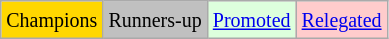<table class="wikitable">
<tr>
<td bgcolor=gold><small>Champions</small></td>
<td bgcolor=silver><small>Runners-up</small></td>
<td bgcolor="#DDFFDD"><small><a href='#'>Promoted</a></small></td>
<td bgcolor="#FFCCCC"><small><a href='#'>Relegated</a></small></td>
</tr>
</table>
